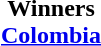<table cellspacing=0 width=100%>
<tr>
<td align=center></td>
</tr>
<tr>
<td align=center><strong>Winners<br><a href='#'>Colombia</a></strong></td>
</tr>
</table>
